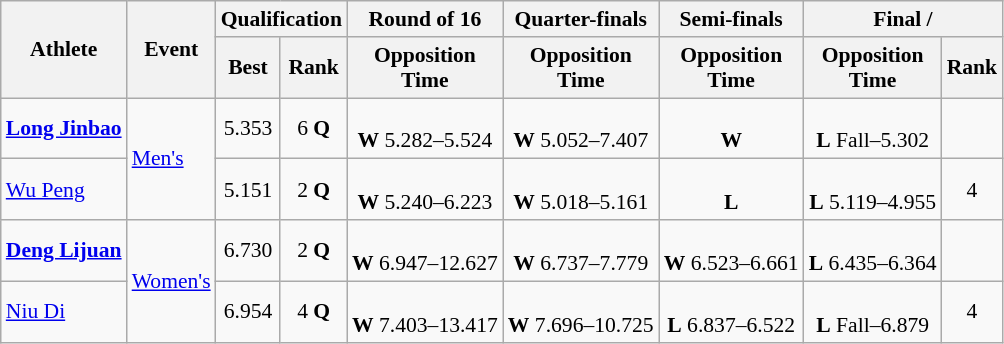<table class=wikitable style="text-align:center; font-size:90%">
<tr>
<th rowspan="2">Athlete</th>
<th rowspan="2">Event</th>
<th colspan="2">Qualification</th>
<th>Round of 16</th>
<th>Quarter-finals</th>
<th>Semi-finals</th>
<th colspan="2">Final / </th>
</tr>
<tr>
<th>Best</th>
<th>Rank</th>
<th>Opposition<br>Time</th>
<th>Opposition<br>Time</th>
<th>Opposition<br>Time</th>
<th>Opposition<br>Time</th>
<th>Rank</th>
</tr>
<tr>
<td align="left"><strong><a href='#'>Long Jinbao</a></strong></td>
<td rowspan="2" align="left"><a href='#'>Men's</a></td>
<td>5.353</td>
<td>6 <strong>Q</strong></td>
<td><br><strong>W</strong> 5.282–5.524</td>
<td><br><strong>W</strong> 5.052–7.407</td>
<td><br><strong>W</strong> </td>
<td><br><strong>L</strong> Fall–5.302</td>
<td></td>
</tr>
<tr>
<td align="left"><a href='#'>Wu Peng</a></td>
<td>5.151</td>
<td>2 <strong>Q</strong></td>
<td><br><strong>W</strong> 5.240–6.223</td>
<td><br><strong>W</strong> 5.018–5.161</td>
<td><br><strong>L</strong> </td>
<td><br><strong>L</strong> 5.119–4.955</td>
<td>4</td>
</tr>
<tr>
<td align="left"><strong><a href='#'>Deng Lijuan</a></strong></td>
<td rowspan="2" align="left"><a href='#'>Women's</a></td>
<td>6.730</td>
<td>2 <strong>Q</strong></td>
<td><br><strong>W</strong> 6.947–12.627</td>
<td><br><strong>W</strong> 6.737–7.779</td>
<td><br><strong>W</strong> 6.523–6.661</td>
<td><br><strong>L</strong> 6.435–6.364</td>
<td></td>
</tr>
<tr>
<td align="left"><a href='#'>Niu Di</a></td>
<td>6.954</td>
<td>4 <strong>Q</strong></td>
<td><br><strong>W</strong> 7.403–13.417</td>
<td><br><strong>W</strong> 7.696–10.725</td>
<td><br><strong>L</strong> 6.837–6.522</td>
<td><br><strong>L</strong> Fall–6.879</td>
<td>4</td>
</tr>
</table>
